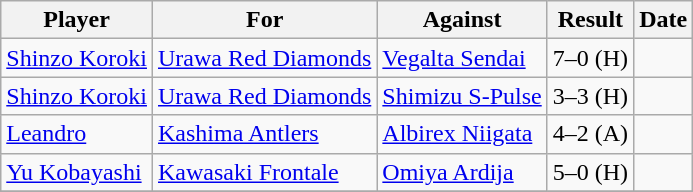<table class="wikitable">
<tr>
<th>Player</th>
<th>For</th>
<th>Against</th>
<th style="text-align:center">Result</th>
<th>Date</th>
</tr>
<tr>
<td> <a href='#'>Shinzo Koroki</a></td>
<td><a href='#'>Urawa Red Diamonds</a></td>
<td><a href='#'>Vegalta Sendai</a></td>
<td style="text-align:center;">7–0 (H)</td>
<td></td>
</tr>
<tr>
<td> <a href='#'>Shinzo Koroki</a></td>
<td><a href='#'>Urawa Red Diamonds</a></td>
<td><a href='#'>Shimizu S-Pulse</a></td>
<td style="text-align:center;">3–3 (H)</td>
<td></td>
</tr>
<tr>
<td> <a href='#'>Leandro</a></td>
<td><a href='#'>Kashima Antlers</a></td>
<td><a href='#'>Albirex Niigata</a></td>
<td style="text-align:center;">4–2 (A)</td>
<td></td>
</tr>
<tr>
<td> <a href='#'>Yu Kobayashi</a></td>
<td><a href='#'>Kawasaki Frontale</a></td>
<td><a href='#'>Omiya Ardija</a></td>
<td style="text-align:center;">5–0 (H)</td>
<td></td>
</tr>
<tr>
</tr>
</table>
